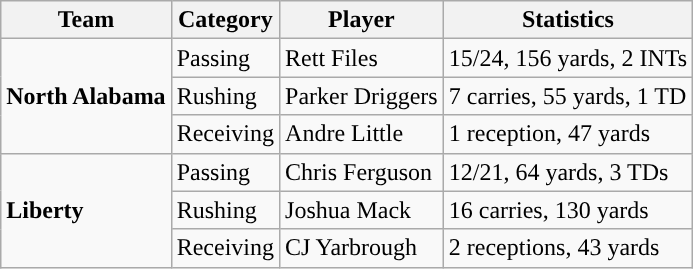<table class="wikitable" style="float: left;">
<tr>
<th>Team</th>
<th>Category</th>
<th>Player</th>
<th>Statistics</th>
</tr>
<tr>
<td rowspan=3><strong>North Alabama</strong></td>
<td>Passing</td>
<td>Rett Files</td>
<td>15/24, 156 yards, 2 INTs</td>
</tr>
<tr>
<td>Rushing</td>
<td>Parker Driggers</td>
<td>7 carries, 55 yards, 1 TD</td>
</tr>
<tr>
<td>Receiving</td>
<td>Andre Little</td>
<td>1 reception, 47 yards</td>
</tr>
<tr>
<td rowspan=3><strong>Liberty</strong></td>
<td>Passing</td>
<td>Chris Ferguson</td>
<td>12/21, 64 yards, 3 TDs</td>
</tr>
<tr>
<td>Rushing</td>
<td>Joshua Mack</td>
<td>16 carries, 130 yards</td>
</tr>
<tr>
<td>Receiving</td>
<td>CJ Yarbrough</td>
<td>2 receptions, 43 yards</td>
</tr>
</table>
